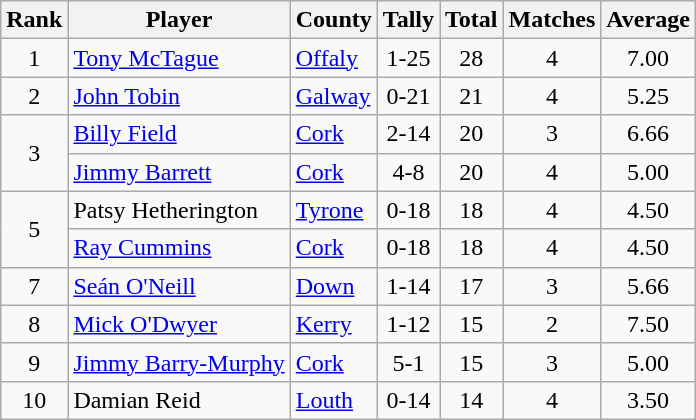<table class="wikitable">
<tr>
<th>Rank</th>
<th>Player</th>
<th>County</th>
<th>Tally</th>
<th>Total</th>
<th>Matches</th>
<th>Average</th>
</tr>
<tr>
<td rowspan=1 align=center>1</td>
<td><a href='#'>Tony McTague</a></td>
<td><a href='#'>Offaly</a></td>
<td align=center>1-25</td>
<td align=center>28</td>
<td align=center>4</td>
<td align=center>7.00</td>
</tr>
<tr>
<td rowspan=1 align=center>2</td>
<td><a href='#'>John Tobin</a></td>
<td><a href='#'>Galway</a></td>
<td align=center>0-21</td>
<td align=center>21</td>
<td align=center>4</td>
<td align=center>5.25</td>
</tr>
<tr>
<td rowspan=2 align=center>3</td>
<td><a href='#'>Billy Field</a></td>
<td><a href='#'>Cork</a></td>
<td align=center>2-14</td>
<td align=center>20</td>
<td align=center>3</td>
<td align=center>6.66</td>
</tr>
<tr>
<td><a href='#'>Jimmy Barrett</a></td>
<td><a href='#'>Cork</a></td>
<td align=center>4-8</td>
<td align=center>20</td>
<td align=center>4</td>
<td align=center>5.00</td>
</tr>
<tr>
<td rowspan=2 align=center>5</td>
<td>Patsy Hetherington</td>
<td><a href='#'>Tyrone</a></td>
<td align=center>0-18</td>
<td align=center>18</td>
<td align=center>4</td>
<td align=center>4.50</td>
</tr>
<tr>
<td><a href='#'>Ray Cummins</a></td>
<td><a href='#'>Cork</a></td>
<td align=center>0-18</td>
<td align=center>18</td>
<td align=center>4</td>
<td align=center>4.50</td>
</tr>
<tr>
<td rowspan=1 align=center>7</td>
<td><a href='#'>Seán O'Neill</a></td>
<td><a href='#'>Down</a></td>
<td align=center>1-14</td>
<td align=center>17</td>
<td align=center>3</td>
<td align=center>5.66</td>
</tr>
<tr>
<td rowspan=1 align=center>8</td>
<td><a href='#'>Mick O'Dwyer</a></td>
<td><a href='#'>Kerry</a></td>
<td align=center>1-12</td>
<td align=center>15</td>
<td align=center>2</td>
<td align=center>7.50</td>
</tr>
<tr>
<td rowspan=1 align=center>9</td>
<td><a href='#'>Jimmy Barry-Murphy</a></td>
<td><a href='#'>Cork</a></td>
<td align=center>5-1</td>
<td align=center>15</td>
<td align=center>3</td>
<td align=center>5.00</td>
</tr>
<tr>
<td rowspan=1 align=center>10</td>
<td>Damian Reid</td>
<td><a href='#'>Louth</a></td>
<td align=center>0-14</td>
<td align=center>14</td>
<td align=center>4</td>
<td align=center>3.50</td>
</tr>
</table>
